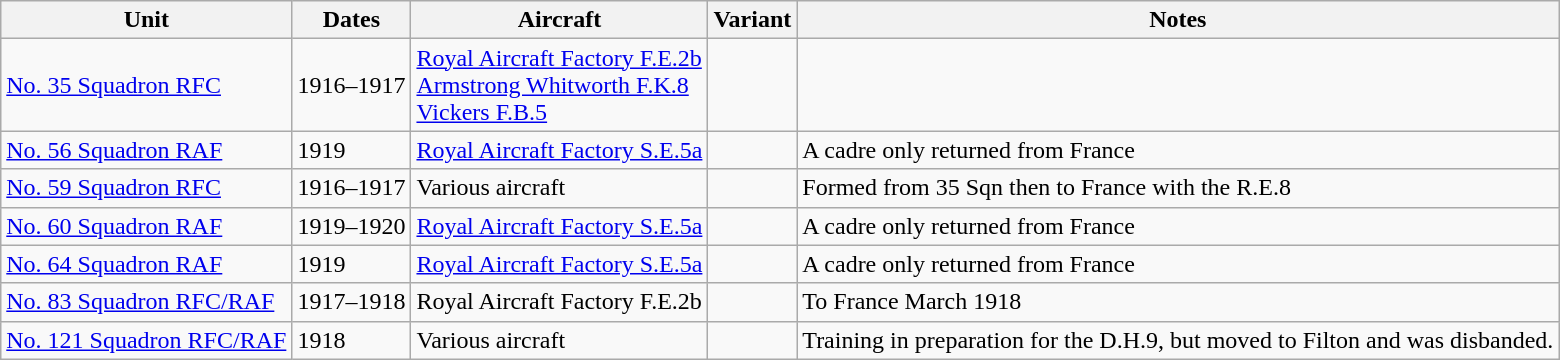<table class="wikitable">
<tr>
<th>Unit</th>
<th>Dates</th>
<th>Aircraft</th>
<th>Variant</th>
<th>Notes</th>
</tr>
<tr>
<td><a href='#'>No. 35 Squadron RFC</a></td>
<td>1916–1917</td>
<td><a href='#'>Royal Aircraft Factory F.E.2b</a><br><a href='#'>Armstrong Whitworth F.K.8</a><br><a href='#'>Vickers F.B.5</a></td>
<td></td>
<td></td>
</tr>
<tr>
<td><a href='#'>No. 56 Squadron RAF</a></td>
<td>1919</td>
<td><a href='#'>Royal Aircraft Factory S.E.5a</a></td>
<td></td>
<td>A cadre only returned from France</td>
</tr>
<tr>
<td><a href='#'>No. 59 Squadron RFC</a></td>
<td>1916–1917</td>
<td>Various aircraft</td>
<td></td>
<td>Formed from 35 Sqn then to France with the R.E.8</td>
</tr>
<tr>
<td><a href='#'>No. 60 Squadron RAF</a></td>
<td>1919–1920</td>
<td><a href='#'>Royal Aircraft Factory S.E.5a</a></td>
<td></td>
<td>A cadre only returned from France</td>
</tr>
<tr>
<td><a href='#'>No. 64 Squadron RAF</a></td>
<td>1919</td>
<td><a href='#'>Royal Aircraft Factory S.E.5a</a></td>
<td></td>
<td>A cadre only returned from France</td>
</tr>
<tr>
<td><a href='#'>No. 83 Squadron RFC/RAF</a></td>
<td>1917–1918</td>
<td>Royal Aircraft Factory F.E.2b</td>
<td></td>
<td>To France March 1918</td>
</tr>
<tr>
<td><a href='#'>No. 121 Squadron RFC/RAF</a></td>
<td>1918</td>
<td>Various aircraft</td>
<td></td>
<td>Training in preparation for the D.H.9, but moved to Filton and was disbanded.</td>
</tr>
</table>
